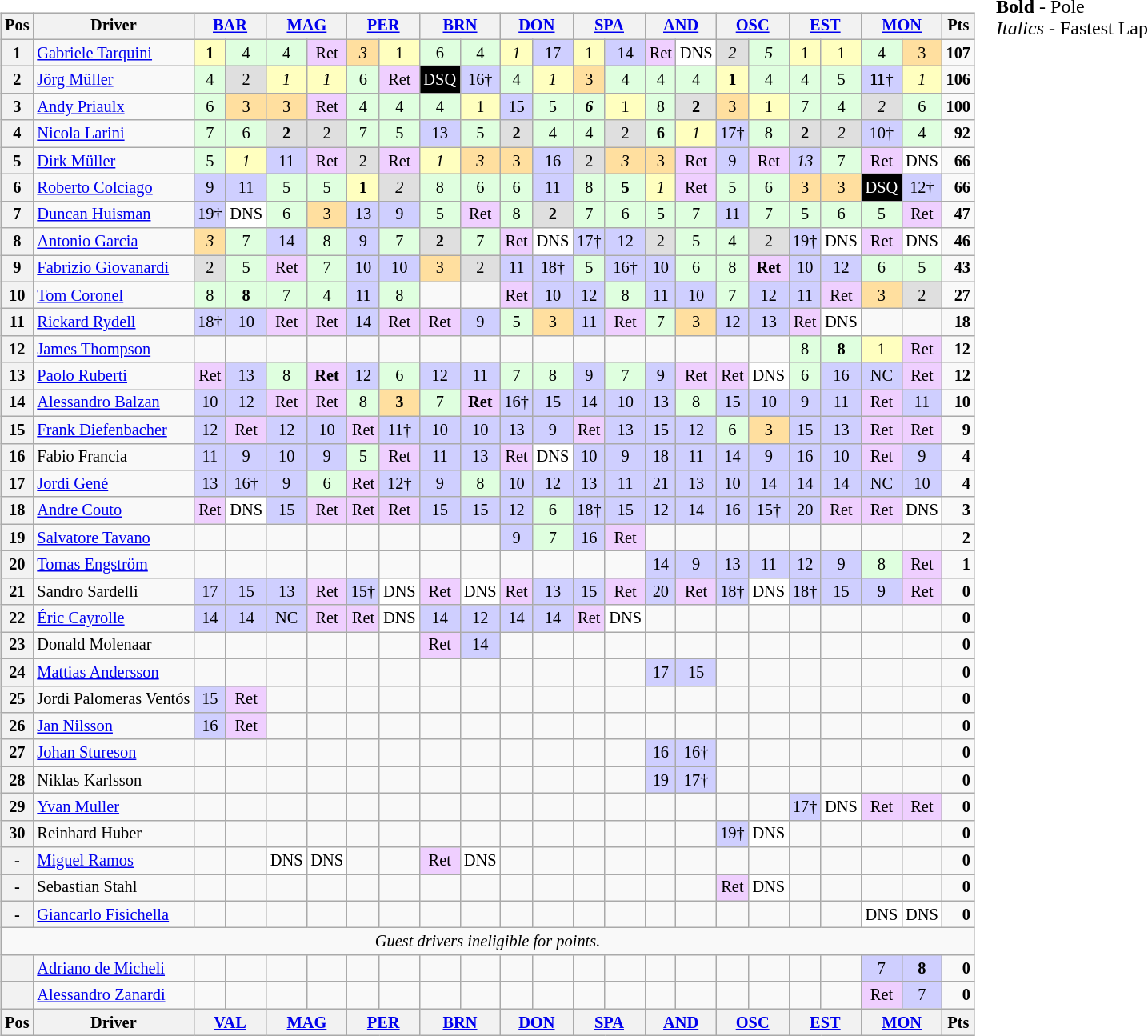<table>
<tr>
<td><br><table class="wikitable" style="font-size: 85%; text-align: center;">
<tr valign="top">
<th valign="middle">Pos</th>
<th valign="middle">Driver</th>
<th colspan="2"><a href='#'>BAR</a><br></th>
<th colspan="2"><a href='#'>MAG</a><br></th>
<th colspan="2"><a href='#'>PER</a><br></th>
<th colspan="2"><a href='#'>BRN</a><br></th>
<th colspan="2"><a href='#'>DON</a><br></th>
<th colspan="2"><a href='#'>SPA</a><br></th>
<th colspan="2"><a href='#'>AND</a><br></th>
<th colspan="2"><a href='#'>OSC</a><br></th>
<th colspan="2"><a href='#'>EST</a><br></th>
<th colspan="2"><a href='#'>MON</a><br></th>
<th valign=middle>Pts</th>
</tr>
<tr>
<th>1</th>
<td align=left> <a href='#'>Gabriele Tarquini</a></td>
<td style="background:#FFFFBF;"><strong>1</strong></td>
<td style="background:#DFFFDF;">4</td>
<td style="background:#DFFFDF;">4</td>
<td style="background:#EFCFFF;">Ret</td>
<td style="background:#FFDF9F;"><em>3</em></td>
<td style="background:#FFFFBF;">1</td>
<td style="background:#DFFFDF;">6</td>
<td style="background:#DFFFDF;">4</td>
<td style="background:#FFFFBF;"><em>1</em></td>
<td style="background:#CFCFFF;">17</td>
<td style="background:#FFFFBF;">1</td>
<td style="background:#CFCFFF;">14</td>
<td style="background:#EFCFFF;">Ret</td>
<td style="background:#FFFFFF;">DNS</td>
<td style="background:#DFDFDF;"><em>2</em></td>
<td style="background:#DFFFDF;"><em>5</em></td>
<td style="background:#FFFFBF;">1</td>
<td style="background:#FFFFBF;">1</td>
<td style="background:#DFFFDF;">4</td>
<td style="background:#FFDF9F;">3</td>
<td align="right"><strong>107</strong></td>
</tr>
<tr>
<th>2</th>
<td align=left> <a href='#'>Jörg Müller</a></td>
<td style="background:#DFFFDF;">4</td>
<td style="background:#DFDFDF;">2</td>
<td style="background:#FFFFBF;"><em>1</em></td>
<td style="background:#FFFFBF;"><em>1</em></td>
<td style="background:#DFFFDF;">6</td>
<td style="background:#EFCFFF;">Ret</td>
<td style="background:#000000; color:white;">DSQ</td>
<td style="background:#CFCFFF;">16†</td>
<td style="background:#DFFFDF;">4</td>
<td style="background:#FFFFBF;"><em>1</em></td>
<td style="background:#FFDF9F;">3</td>
<td style="background:#DFFFDF;">4</td>
<td style="background:#DFFFDF;">4</td>
<td style="background:#DFFFDF;">4</td>
<td style="background:#FFFFBF;"><strong>1</strong></td>
<td style="background:#DFFFDF;">4</td>
<td style="background:#DFFFDF;">4</td>
<td style="background:#DFFFDF;">5</td>
<td style="background:#CFCFFF;"><strong>11</strong>†</td>
<td style="background:#FFFFBF;"><em>1</em></td>
<td align="right"><strong>106</strong></td>
</tr>
<tr>
<th>3</th>
<td align=left> <a href='#'>Andy Priaulx</a></td>
<td style="background:#DFFFDF;">6</td>
<td style="background:#FFDF9F;">3</td>
<td style="background:#FFDF9F;">3</td>
<td style="background:#EFCFFF;">Ret</td>
<td style="background:#DFFFDF;">4</td>
<td style="background:#DFFFDF;">4</td>
<td style="background:#DFFFDF;">4</td>
<td style="background:#FFFFBF;">1</td>
<td style="background:#CFCFFF;">15</td>
<td style="background:#DFFFDF;">5</td>
<td style="background:#DFFFDF;"><strong><em>6</em></strong></td>
<td style="background:#FFFFBF;">1</td>
<td style="background:#DFFFDF;">8</td>
<td style="background:#DFDFDF;"><strong>2</strong></td>
<td style="background:#FFDF9F;">3</td>
<td style="background:#FFFFBF;">1</td>
<td style="background:#DFFFDF;">7</td>
<td style="background:#DFFFDF;">4</td>
<td style="background:#DFDFDF;"><em>2</em></td>
<td style="background:#DFFFDF;">6</td>
<td align="right"><strong>100</strong></td>
</tr>
<tr>
<th>4</th>
<td align=left> <a href='#'>Nicola Larini</a></td>
<td style="background:#DFFFDF;">7</td>
<td style="background:#DFFFDF;">6</td>
<td style="background:#DFDFDF;"><strong>2</strong></td>
<td style="background:#DFDFDF;">2</td>
<td style="background:#DFFFDF;">7</td>
<td style="background:#DFFFDF;">5</td>
<td style="background:#CFCFFF;">13</td>
<td style="background:#DFFFDF;">5</td>
<td style="background:#DFDFDF;"><strong>2</strong></td>
<td style="background:#DFFFDF;">4</td>
<td style="background:#DFFFDF;">4</td>
<td style="background:#DFDFDF;">2</td>
<td style="background:#DFFFDF;"><strong>6</strong></td>
<td style="background:#FFFFBF;"><em>1</em></td>
<td style="background:#CFCFFF;">17†</td>
<td style="background:#DFFFDF;">8</td>
<td style="background:#DFDFDF;"><strong>2</strong></td>
<td style="background:#DFDFDF;"><em>2</em></td>
<td style="background:#CFCFFF;">10†</td>
<td style="background:#DFFFDF;">4</td>
<td align="right"><strong>92</strong></td>
</tr>
<tr>
<th>5</th>
<td align=left> <a href='#'>Dirk Müller</a></td>
<td style="background:#DFFFDF;">5</td>
<td style="background:#FFFFBF;"><em>1</em></td>
<td style="background:#CFCFFF;">11</td>
<td style="background:#EFCFFF;">Ret</td>
<td style="background:#DFDFDF;">2</td>
<td style="background:#EFCFFF;">Ret</td>
<td style="background:#FFFFBF;"><em>1</em></td>
<td style="background:#FFDF9F;"><em>3</em></td>
<td style="background:#FFDF9F;">3</td>
<td style="background:#CFCFFF;">16</td>
<td style="background:#DFDFDF;">2</td>
<td style="background:#FFDF9F;"><em>3</em></td>
<td style="background:#FFDF9F;">3</td>
<td style="background:#EFCFFF;">Ret</td>
<td style="background:#CFCFFF;">9</td>
<td style="background:#EFCFFF;">Ret</td>
<td style="background:#CFCFFF;"><em>13</em></td>
<td style="background:#DFFFDF;">7</td>
<td style="background:#EFCFFF;">Ret</td>
<td style="background:#FFFFFF;">DNS</td>
<td align="right"><strong>66</strong></td>
</tr>
<tr>
<th>6</th>
<td align=left> <a href='#'>Roberto Colciago</a></td>
<td style="background:#CFCFFF;">9</td>
<td style="background:#CFCFFF;">11</td>
<td style="background:#DFFFDF;">5</td>
<td style="background:#DFFFDF;">5</td>
<td style="background:#FFFFBF;"><strong>1</strong></td>
<td style="background:#DFDFDF;"><em>2</em></td>
<td style="background:#DFFFDF;">8</td>
<td style="background:#DFFFDF;">6</td>
<td style="background:#DFFFDF;">6</td>
<td style="background:#CFCFFF;">11</td>
<td style="background:#DFFFDF;">8</td>
<td style="background:#DFFFDF;"><strong>5</strong></td>
<td style="background:#FFFFBF;"><em>1</em></td>
<td style="background:#EFCFFF;">Ret</td>
<td style="background:#DFFFDF;">5</td>
<td style="background:#DFFFDF;">6</td>
<td style="background:#FFDF9F;">3</td>
<td style="background:#FFDF9F;">3</td>
<td style="background:#000000; color:white;">DSQ</td>
<td style="background:#CFCFFF;">12†</td>
<td align="right"><strong>66</strong></td>
</tr>
<tr>
<th>7</th>
<td align=left> <a href='#'>Duncan Huisman</a></td>
<td style="background:#CFCFFF;">19†</td>
<td style="background:#FFFFFF;">DNS</td>
<td style="background:#DFFFDF;">6</td>
<td style="background:#FFDF9F;">3</td>
<td style="background:#CFCFFF;">13</td>
<td style="background:#CFCFFF;">9</td>
<td style="background:#DFFFDF;">5</td>
<td style="background:#EFCFFF;">Ret</td>
<td style="background:#DFFFDF;">8</td>
<td style="background:#DFDFDF;"><strong>2</strong></td>
<td style="background:#DFFFDF;">7</td>
<td style="background:#DFFFDF;">6</td>
<td style="background:#DFFFDF;">5</td>
<td style="background:#DFFFDF;">7</td>
<td style="background:#CFCFFF;">11</td>
<td style="background:#DFFFDF;">7</td>
<td style="background:#DFFFDF;">5</td>
<td style="background:#DFFFDF;">6</td>
<td style="background:#DFFFDF;">5</td>
<td style="background:#EFCFFF;">Ret</td>
<td align="right"><strong>47</strong></td>
</tr>
<tr>
<th>8</th>
<td align=left> <a href='#'>Antonio Garcia</a></td>
<td style="background:#FFDF9F;"><em>3</em></td>
<td style="background:#DFFFDF;">7</td>
<td style="background:#CFCFFF;">14</td>
<td style="background:#DFFFDF;">8</td>
<td style="background:#CFCFFF;">9</td>
<td style="background:#DFFFDF;">7</td>
<td style="background:#DFDFDF;"><strong>2</strong></td>
<td style="background:#DFFFDF;">7</td>
<td style="background:#EFCFFF;">Ret</td>
<td style="background:#FFFFFF;">DNS</td>
<td style="background:#CFCFFF;">17†</td>
<td style="background:#CFCFFF;">12</td>
<td style="background:#DFDFDF;">2</td>
<td style="background:#DFFFDF;">5</td>
<td style="background:#DFFFDF;">4</td>
<td style="background:#DFDFDF;">2</td>
<td style="background:#CFCFFF;">19†</td>
<td style="background:#FFFFFF;">DNS</td>
<td style="background:#EFCFFF;">Ret</td>
<td style="background:#FFFFFF;">DNS</td>
<td align="right"><strong>46</strong></td>
</tr>
<tr>
<th>9</th>
<td align=left> <a href='#'>Fabrizio Giovanardi</a></td>
<td style="background:#DFDFDF;">2</td>
<td style="background:#DFFFDF;">5</td>
<td style="background:#EFCFFF;">Ret</td>
<td style="background:#DFFFDF;">7</td>
<td style="background:#CFCFFF;">10</td>
<td style="background:#CFCFFF;">10</td>
<td style="background:#FFDF9F;">3</td>
<td style="background:#DFDFDF;">2</td>
<td style="background:#CFCFFF;">11</td>
<td style="background:#CFCFFF;">18†</td>
<td style="background:#DFFFDF;">5</td>
<td style="background:#CFCFFF;">16†</td>
<td style="background:#CFCFFF;">10</td>
<td style="background:#DFFFDF;">6</td>
<td style="background:#DFFFDF;">8</td>
<td style="background:#EFCFFF;"><strong>Ret</strong></td>
<td style="background:#CFCFFF;">10</td>
<td style="background:#CFCFFF;">12</td>
<td style="background:#DFFFDF;">6</td>
<td style="background:#DFFFDF;">5</td>
<td align="right"><strong>43</strong></td>
</tr>
<tr>
<th>10</th>
<td align=left> <a href='#'>Tom Coronel</a></td>
<td style="background:#DFFFDF;">8</td>
<td style="background:#DFFFDF;"><strong>8</strong></td>
<td style="background:#DFFFDF;">7</td>
<td style="background:#DFFFDF;">4</td>
<td style="background:#CFCFFF;">11</td>
<td style="background:#DFFFDF;">8</td>
<td></td>
<td></td>
<td style="background:#EFCFFF;">Ret</td>
<td style="background:#CFCFFF;">10</td>
<td style="background:#CFCFFF;">12</td>
<td style="background:#DFFFDF;">8</td>
<td style="background:#CFCFFF;">11</td>
<td style="background:#CFCFFF;">10</td>
<td style="background:#DFFFDF;">7</td>
<td style="background:#CFCFFF;">12</td>
<td style="background:#CFCFFF;">11</td>
<td style="background:#EFCFFF;">Ret</td>
<td style="background:#FFDF9F;">3</td>
<td style="background:#DFDFDF;">2</td>
<td align="right"><strong>27</strong></td>
</tr>
<tr>
<th>11</th>
<td align=left> <a href='#'>Rickard Rydell</a></td>
<td style="background:#CFCFFF;">18†</td>
<td style="background:#CFCFFF;">10</td>
<td style="background:#EFCFFF;">Ret</td>
<td style="background:#EFCFFF;">Ret</td>
<td style="background:#CFCFFF;">14</td>
<td style="background:#EFCFFF;">Ret</td>
<td style="background:#EFCFFF;">Ret</td>
<td style="background:#CFCFFF;">9</td>
<td style="background:#DFFFDF;">5</td>
<td style="background:#FFDF9F;">3</td>
<td style="background:#CFCFFF;">11</td>
<td style="background:#EFCFFF;">Ret</td>
<td style="background:#DFFFDF;">7</td>
<td style="background:#FFDF9F;">3</td>
<td style="background:#CFCFFF;">12</td>
<td style="background:#CFCFFF;">13</td>
<td style="background:#EFCFFF;">Ret</td>
<td style="background:#FFFFFF;">DNS</td>
<td></td>
<td></td>
<td align="right"><strong>18</strong></td>
</tr>
<tr>
<th>12</th>
<td align=left> <a href='#'>James Thompson</a></td>
<td></td>
<td></td>
<td></td>
<td></td>
<td></td>
<td></td>
<td></td>
<td></td>
<td></td>
<td></td>
<td></td>
<td></td>
<td></td>
<td></td>
<td></td>
<td></td>
<td style="background:#DFFFDF;">8</td>
<td style="background:#DFFFDF;"><strong>8</strong></td>
<td style="background:#FFFFBF;">1</td>
<td style="background:#EFCFFF;">Ret</td>
<td align="right"><strong>12</strong></td>
</tr>
<tr>
<th>13</th>
<td align=left> <a href='#'>Paolo Ruberti</a></td>
<td style="background:#EFCFFF;">Ret</td>
<td style="background:#CFCFFF;">13</td>
<td style="background:#DFFFDF;">8</td>
<td style="background:#EFCFFF;"><strong>Ret</strong></td>
<td style="background:#CFCFFF;">12</td>
<td style="background:#DFFFDF;">6</td>
<td style="background:#CFCFFF;">12</td>
<td style="background:#CFCFFF;">11</td>
<td style="background:#DFFFDF;">7</td>
<td style="background:#DFFFDF;">8</td>
<td style="background:#CFCFFF;">9</td>
<td style="background:#DFFFDF;">7</td>
<td style="background:#CFCFFF;">9</td>
<td style="background:#EFCFFF;">Ret</td>
<td style="background:#EFCFFF;">Ret</td>
<td style="background:#FFFFFF;">DNS</td>
<td style="background:#DFFFDF;">6</td>
<td style="background:#CFCFFF;">16</td>
<td style="background:#CFCFFF;">NC</td>
<td style="background:#EFCFFF;">Ret</td>
<td align="right"><strong>12</strong></td>
</tr>
<tr>
<th>14</th>
<td align=left> <a href='#'>Alessandro Balzan</a></td>
<td style="background:#CFCFFF;">10</td>
<td style="background:#CFCFFF;">12</td>
<td style="background:#EFCFFF;">Ret</td>
<td style="background:#EFCFFF;">Ret</td>
<td style="background:#DFFFDF;">8</td>
<td style="background:#FFDF9F;"><strong>3</strong></td>
<td style="background:#DFFFDF;">7</td>
<td style="background:#EFCFFF;"><strong>Ret</strong></td>
<td style="background:#CFCFFF;">16†</td>
<td style="background:#CFCFFF;">15</td>
<td style="background:#CFCFFF;">14</td>
<td style="background:#CFCFFF;">10</td>
<td style="background:#CFCFFF;">13</td>
<td style="background:#DFFFDF;">8</td>
<td style="background:#CFCFFF;">15</td>
<td style="background:#CFCFFF;">10</td>
<td style="background:#CFCFFF;">9</td>
<td style="background:#CFCFFF;">11</td>
<td style="background:#EFCFFF;">Ret</td>
<td style="background:#CFCFFF;">11</td>
<td align="right"><strong>10</strong></td>
</tr>
<tr>
<th>15</th>
<td align=left> <a href='#'>Frank Diefenbacher</a></td>
<td style="background:#CFCFFF;">12</td>
<td style="background:#EFCFFF;">Ret</td>
<td style="background:#CFCFFF;">12</td>
<td style="background:#CFCFFF;">10</td>
<td style="background:#EFCFFF;">Ret</td>
<td style="background:#CFCFFF;">11†</td>
<td style="background:#CFCFFF;">10</td>
<td style="background:#CFCFFF;">10</td>
<td style="background:#CFCFFF;">13</td>
<td style="background:#CFCFFF;">9</td>
<td style="background:#EFCFFF;">Ret</td>
<td style="background:#CFCFFF;">13</td>
<td style="background:#CFCFFF;">15</td>
<td style="background:#CFCFFF;">12</td>
<td style="background:#DFFFDF;">6</td>
<td style="background:#FFDF9F;">3</td>
<td style="background:#CFCFFF;">15</td>
<td style="background:#CFCFFF;">13</td>
<td style="background:#EFCFFF;">Ret</td>
<td style="background:#EFCFFF;">Ret</td>
<td align="right"><strong>9</strong></td>
</tr>
<tr>
<th>16</th>
<td align=left> Fabio Francia</td>
<td style="background:#CFCFFF;">11</td>
<td style="background:#CFCFFF;">9</td>
<td style="background:#CFCFFF;">10</td>
<td style="background:#CFCFFF;">9</td>
<td style="background:#DFFFDF;">5</td>
<td style="background:#EFCFFF;">Ret</td>
<td style="background:#CFCFFF;">11</td>
<td style="background:#CFCFFF;">13</td>
<td style="background:#EFCFFF;">Ret</td>
<td style="background:#FFFFFF;">DNS</td>
<td style="background:#CFCFFF;">10</td>
<td style="background:#CFCFFF;">9</td>
<td style="background:#CFCFFF;">18</td>
<td style="background:#CFCFFF;">11</td>
<td style="background:#CFCFFF;">14</td>
<td style="background:#CFCFFF;">9</td>
<td style="background:#CFCFFF;">16</td>
<td style="background:#CFCFFF;">10</td>
<td style="background:#EFCFFF;">Ret</td>
<td style="background:#CFCFFF;">9</td>
<td align="right"><strong>4</strong></td>
</tr>
<tr>
<th>17</th>
<td align=left> <a href='#'>Jordi Gené</a></td>
<td style="background:#CFCFFF;">13</td>
<td style="background:#CFCFFF;">16†</td>
<td style="background:#CFCFFF;">9</td>
<td style="background:#DFFFDF;">6</td>
<td style="background:#EFCFFF;">Ret</td>
<td style="background:#CFCFFF;">12†</td>
<td style="background:#CFCFFF;">9</td>
<td style="background:#DFFFDF;">8</td>
<td style="background:#CFCFFF;">10</td>
<td style="background:#CFCFFF;">12</td>
<td style="background:#CFCFFF;">13</td>
<td style="background:#CFCFFF;">11</td>
<td style="background:#CFCFFF;">21</td>
<td style="background:#CFCFFF;">13</td>
<td style="background:#CFCFFF;">10</td>
<td style="background:#CFCFFF;">14</td>
<td style="background:#CFCFFF;">14</td>
<td style="background:#CFCFFF;">14</td>
<td style="background:#CFCFFF;">NC</td>
<td style="background:#CFCFFF;">10</td>
<td align="right"><strong>4</strong></td>
</tr>
<tr>
<th>18</th>
<td align=left> <a href='#'>Andre Couto</a></td>
<td style="background:#EFCFFF;">Ret</td>
<td style="background:#FFFFFF;">DNS</td>
<td style="background:#CFCFFF;">15</td>
<td style="background:#EFCFFF;">Ret</td>
<td style="background:#EFCFFF;">Ret</td>
<td style="background:#EFCFFF;">Ret</td>
<td style="background:#CFCFFF;">15</td>
<td style="background:#CFCFFF;">15</td>
<td style="background:#CFCFFF;">12</td>
<td style="background:#DFFFDF;">6</td>
<td style="background:#CFCFFF;">18†</td>
<td style="background:#CFCFFF;">15</td>
<td style="background:#CFCFFF;">12</td>
<td style="background:#CFCFFF;">14</td>
<td style="background:#CFCFFF;">16</td>
<td style="background:#CFCFFF;">15†</td>
<td style="background:#CFCFFF;">20</td>
<td style="background:#EFCFFF;">Ret</td>
<td style="background:#EFCFFF;">Ret</td>
<td style="background:#FFFFFF;">DNS</td>
<td align="right"><strong>3</strong></td>
</tr>
<tr>
<th>19</th>
<td align=left> <a href='#'>Salvatore Tavano</a></td>
<td></td>
<td></td>
<td></td>
<td></td>
<td></td>
<td></td>
<td></td>
<td></td>
<td style="background:#CFCFFF;">9</td>
<td style="background:#DFFFDF;">7</td>
<td style="background:#CFCFFF;">16</td>
<td style="background:#EFCFFF;">Ret</td>
<td></td>
<td></td>
<td></td>
<td></td>
<td></td>
<td></td>
<td></td>
<td></td>
<td align="right"><strong>2</strong></td>
</tr>
<tr>
<th>20</th>
<td align=left> <a href='#'>Tomas Engström</a></td>
<td></td>
<td></td>
<td></td>
<td></td>
<td></td>
<td></td>
<td></td>
<td></td>
<td></td>
<td></td>
<td></td>
<td></td>
<td style="background:#CFCFFF;">14</td>
<td style="background:#CFCFFF;">9</td>
<td style="background:#CFCFFF;">13</td>
<td style="background:#CFCFFF;">11</td>
<td style="background:#CFCFFF;">12</td>
<td style="background:#CFCFFF;">9</td>
<td style="background:#DFFFDF;">8</td>
<td style="background:#EFCFFF;">Ret</td>
<td align="right"><strong>1</strong></td>
</tr>
<tr>
<th>21</th>
<td align=left> Sandro Sardelli</td>
<td style="background:#CFCFFF;">17</td>
<td style="background:#CFCFFF;">15</td>
<td style="background:#CFCFFF;">13</td>
<td style="background:#EFCFFF;">Ret</td>
<td style="background:#CFCFFF;">15†</td>
<td style="background:#FFFFFF;">DNS</td>
<td style="background:#EFCFFF;">Ret</td>
<td style="background:#FFFFFF;">DNS</td>
<td style="background:#EFCFFF;">Ret</td>
<td style="background:#CFCFFF;">13</td>
<td style="background:#CFCFFF;">15</td>
<td style="background:#EFCFFF;">Ret</td>
<td style="background:#CFCFFF;">20</td>
<td style="background:#EFCFFF;">Ret</td>
<td style="background:#CFCFFF;">18†</td>
<td style="background:#FFFFFF;">DNS</td>
<td style="background:#CFCFFF;">18†</td>
<td style="background:#CFCFFF;">15</td>
<td style="background:#CFCFFF;">9</td>
<td style="background:#EFCFFF;">Ret</td>
<td align="right"><strong>0</strong></td>
</tr>
<tr>
<th>22</th>
<td align=left> <a href='#'>Éric Cayrolle</a></td>
<td style="background:#CFCFFF;">14</td>
<td style="background:#CFCFFF;">14</td>
<td style="background:#CFCFFF;">NC</td>
<td style="background:#EFCFFF;">Ret</td>
<td style="background:#EFCFFF;">Ret</td>
<td style="background:#FFFFFF;">DNS</td>
<td style="background:#CFCFFF;">14</td>
<td style="background:#CFCFFF;">12</td>
<td style="background:#CFCFFF;">14</td>
<td style="background:#CFCFFF;">14</td>
<td style="background:#EFCFFF;">Ret</td>
<td style="background:#FFFFFF;">DNS</td>
<td></td>
<td></td>
<td></td>
<td></td>
<td></td>
<td></td>
<td></td>
<td></td>
<td align="right"><strong>0</strong></td>
</tr>
<tr>
<th>23</th>
<td align=left> Donald Molenaar</td>
<td></td>
<td></td>
<td></td>
<td></td>
<td></td>
<td></td>
<td style="background:#EFCFFF;">Ret</td>
<td style="background:#CFCFFF;">14</td>
<td></td>
<td></td>
<td></td>
<td></td>
<td></td>
<td></td>
<td></td>
<td></td>
<td></td>
<td></td>
<td></td>
<td></td>
<td align="right"><strong>0</strong></td>
</tr>
<tr>
<th>24</th>
<td align=left> <a href='#'>Mattias Andersson</a></td>
<td></td>
<td></td>
<td></td>
<td></td>
<td></td>
<td></td>
<td></td>
<td></td>
<td></td>
<td></td>
<td></td>
<td></td>
<td style="background:#CFCFFF;">17</td>
<td style="background:#CFCFFF;">15</td>
<td></td>
<td></td>
<td></td>
<td></td>
<td></td>
<td></td>
<td align="right"><strong>0</strong></td>
</tr>
<tr>
<th>25</th>
<td align=left nowrap> Jordi Palomeras Ventós</td>
<td style="background:#CFCFFF;">15</td>
<td style="background:#EFCFFF;">Ret</td>
<td></td>
<td></td>
<td></td>
<td></td>
<td></td>
<td></td>
<td></td>
<td></td>
<td></td>
<td></td>
<td></td>
<td></td>
<td></td>
<td></td>
<td></td>
<td></td>
<td></td>
<td></td>
<td align="right"><strong>0</strong></td>
</tr>
<tr>
<th>26</th>
<td align=left> <a href='#'>Jan Nilsson</a></td>
<td style="background:#CFCFFF;">16</td>
<td style="background:#EFCFFF;">Ret</td>
<td></td>
<td></td>
<td></td>
<td></td>
<td></td>
<td></td>
<td></td>
<td></td>
<td></td>
<td></td>
<td></td>
<td></td>
<td></td>
<td></td>
<td></td>
<td></td>
<td></td>
<td></td>
<td align="right"><strong>0</strong></td>
</tr>
<tr>
<th>27</th>
<td align=left> <a href='#'>Johan Stureson</a></td>
<td></td>
<td></td>
<td></td>
<td></td>
<td></td>
<td></td>
<td></td>
<td></td>
<td></td>
<td></td>
<td></td>
<td></td>
<td style="background:#CFCFFF;">16</td>
<td style="background:#CFCFFF;">16†</td>
<td></td>
<td></td>
<td></td>
<td></td>
<td></td>
<td></td>
<td align="right"><strong>0</strong></td>
</tr>
<tr>
<th>28</th>
<td align=left> Niklas Karlsson</td>
<td></td>
<td></td>
<td></td>
<td></td>
<td></td>
<td></td>
<td></td>
<td></td>
<td></td>
<td></td>
<td></td>
<td></td>
<td style="background:#CFCFFF;">19</td>
<td style="background:#CFCFFF;">17†</td>
<td></td>
<td></td>
<td></td>
<td></td>
<td></td>
<td></td>
<td align="right"><strong>0</strong></td>
</tr>
<tr>
<th>29</th>
<td align=left> <a href='#'>Yvan Muller</a></td>
<td></td>
<td></td>
<td></td>
<td></td>
<td></td>
<td></td>
<td></td>
<td></td>
<td></td>
<td></td>
<td></td>
<td></td>
<td></td>
<td></td>
<td></td>
<td></td>
<td style="background:#CFCFFF;">17†</td>
<td style="background:#FFFFFF;">DNS</td>
<td style="background:#EFCFFF;">Ret</td>
<td style="background:#EFCFFF;">Ret</td>
<td align="right"><strong>0</strong></td>
</tr>
<tr>
<th>30</th>
<td align=left> Reinhard Huber</td>
<td></td>
<td></td>
<td></td>
<td></td>
<td></td>
<td></td>
<td></td>
<td></td>
<td></td>
<td></td>
<td></td>
<td></td>
<td></td>
<td></td>
<td style="background:#CFCFFF;">19†</td>
<td style="background:#FFFFFF;">DNS</td>
<td></td>
<td></td>
<td></td>
<td></td>
<td align="right"><strong>0</strong></td>
</tr>
<tr>
<th>-</th>
<td align=left> <a href='#'>Miguel Ramos</a></td>
<td></td>
<td></td>
<td style="background:#FFFFFF;">DNS</td>
<td style="background:#FFFFFF;">DNS</td>
<td></td>
<td></td>
<td style="background:#EFCFFF;">Ret</td>
<td style="background:#FFFFFF;">DNS</td>
<td></td>
<td></td>
<td></td>
<td></td>
<td></td>
<td></td>
<td></td>
<td></td>
<td></td>
<td></td>
<td></td>
<td></td>
<td align="right"><strong>0</strong></td>
</tr>
<tr>
<th>-</th>
<td align=left> Sebastian Stahl</td>
<td></td>
<td></td>
<td></td>
<td></td>
<td></td>
<td></td>
<td></td>
<td></td>
<td></td>
<td></td>
<td></td>
<td></td>
<td></td>
<td></td>
<td style="background:#EFCFFF;">Ret</td>
<td style="background:#FFFFFF;">DNS</td>
<td></td>
<td></td>
<td></td>
<td></td>
<td align="right"><strong>0</strong></td>
</tr>
<tr>
<th>-</th>
<td align=left> <a href='#'>Giancarlo Fisichella</a></td>
<td></td>
<td></td>
<td></td>
<td></td>
<td></td>
<td></td>
<td></td>
<td></td>
<td></td>
<td></td>
<td></td>
<td></td>
<td></td>
<td></td>
<td></td>
<td></td>
<td></td>
<td></td>
<td style="background:#FFFFFF;">DNS</td>
<td style="background:#FFFFFF;">DNS</td>
<td align="right"><strong>0</strong></td>
</tr>
<tr>
<td colspan=23 align=center><em>Guest drivers ineligible for points.</em></td>
</tr>
<tr>
<th></th>
<td align=left> <a href='#'>Adriano de Micheli</a></td>
<td></td>
<td></td>
<td></td>
<td></td>
<td></td>
<td></td>
<td></td>
<td></td>
<td></td>
<td></td>
<td></td>
<td></td>
<td></td>
<td></td>
<td></td>
<td></td>
<td></td>
<td></td>
<td style="background:#CFCFFF;">7</td>
<td style="background:#CFCFFF;"><strong>8</strong></td>
<td align="right"><strong>0</strong></td>
</tr>
<tr>
<th></th>
<td align=left> <a href='#'>Alessandro Zanardi</a></td>
<td></td>
<td></td>
<td></td>
<td></td>
<td></td>
<td></td>
<td></td>
<td></td>
<td></td>
<td></td>
<td></td>
<td></td>
<td></td>
<td></td>
<td></td>
<td></td>
<td></td>
<td></td>
<td style="background:#EFCFFF;">Ret</td>
<td style="background:#CFCFFF;">7</td>
<td align="right"><strong>0</strong></td>
</tr>
<tr>
<th valign="middle">Pos</th>
<th valign="middle">Driver</th>
<th colspan="2"><a href='#'>VAL</a><br></th>
<th colspan="2"><a href='#'>MAG</a><br></th>
<th colspan="2"><a href='#'>PER</a><br></th>
<th colspan="2"><a href='#'>BRN</a><br></th>
<th colspan="2"><a href='#'>DON</a><br></th>
<th colspan="2"><a href='#'>SPA</a><br></th>
<th colspan="2"><a href='#'>AND</a><br></th>
<th colspan="2"><a href='#'>OSC</a><br></th>
<th colspan="2"><a href='#'>EST</a><br></th>
<th colspan="2"><a href='#'>MON</a><br></th>
<th valign=middle>Pts</th>
</tr>
</table>
</td>
<td valign="top"><br>
<span><strong>Bold</strong> - Pole<br>
<em>Italics</em> - Fastest Lap</span></td>
</tr>
</table>
